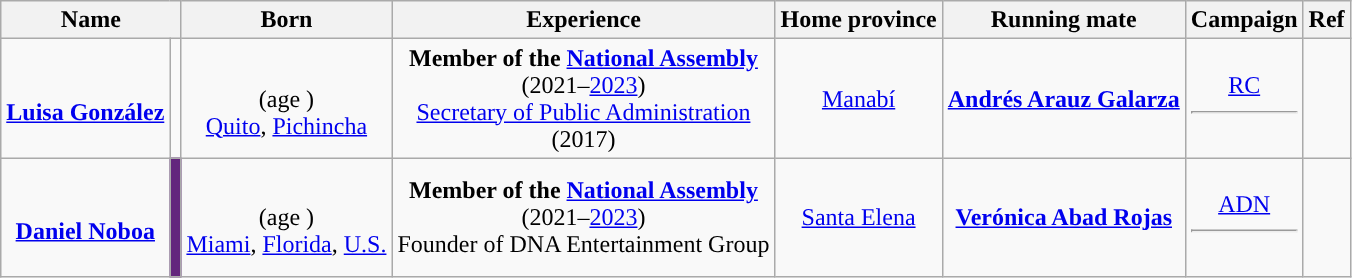<table class="wikitable sortable" style="text-align:center;">
<tr>
<th scope="col" colspan=2>Name</th>
<th>Born</th>
<th class="unsortable">Experience</th>
<th>Home province</th>
<th>Running mate</th>
<th>Campaign</th>
<th>Ref</th>
</tr>
<tr>
<td data-sort-value="Gonzalez, Luisa"><br><strong><a href='#'>Luisa González</a></strong></td>
<td style="background:"></td>
<td><br>(age )<br><a href='#'>Quito</a>, <a href='#'>Pichincha</a></td>
<td><strong>Member of the <a href='#'>National Assembly</a></strong><br>(2021–<a href='#'>2023</a>)<br><a href='#'>Secretary of Public Administration</a><br>(2017)</td>
<td><a href='#'>Manabí</a></td>
<td><strong><a href='#'>Andrés Arauz Galarza</a></strong></td>
<td><br><a href='#'>RC</a><hr><br></td>
<td></td>
</tr>
<tr>
<td data-sort-value="Noboa, Daniel"><br><strong><a href='#'>Daniel Noboa</a></strong></td>
<td style="background:#63267D;"></td>
<td><br>(age )<br><a href='#'>Miami</a>, <a href='#'>Florida</a>, <a href='#'>U.S.</a></td>
<td><strong>Member of the <a href='#'>National Assembly</a></strong><br>(2021–<a href='#'>2023</a>)<br>Founder of DNA Entertainment Group</td>
<td><a href='#'>Santa Elena</a></td>
<td><strong><a href='#'>Verónica Abad Rojas</a></strong></td>
<td><br><a href='#'>ADN</a><hr><br></td>
<td></td>
</tr>
</table>
